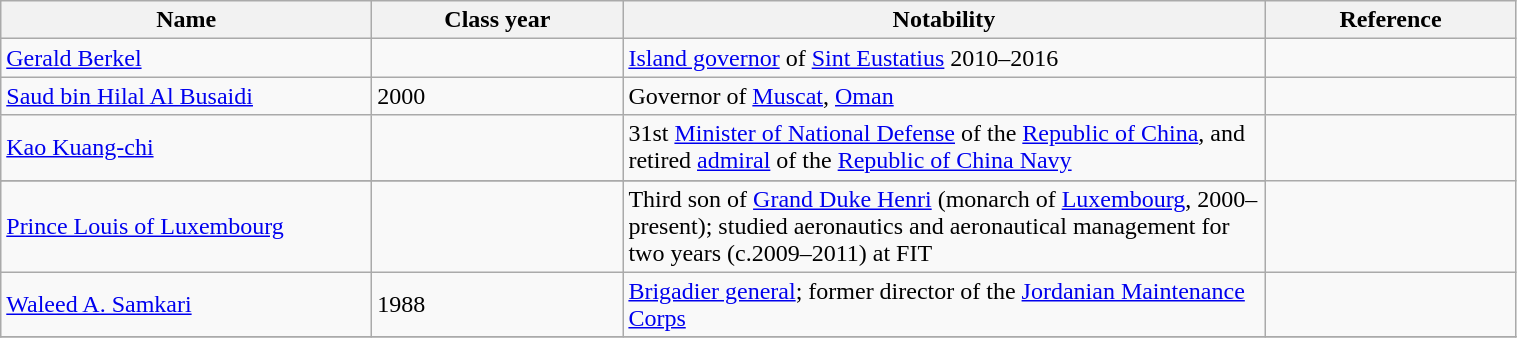<table class="wikitable sortable" style="width: 80%;">
<tr valign="top">
<th style="width: 15em;">Name</th>
<th style="width: 10em;">Class year</th>
<th>Notability</th>
<th class="unsortable"  style="width: 10em;">Reference</th>
</tr>
<tr>
<td><a href='#'>Gerald Berkel</a></td>
<td></td>
<td><a href='#'>Island governor</a> of <a href='#'>Sint Eustatius</a> 2010–2016</td>
</tr>
<tr>
<td><a href='#'>Saud bin Hilal Al Busaidi</a></td>
<td>2000</td>
<td>Governor of <a href='#'>Muscat</a>, <a href='#'>Oman</a></td>
<td></td>
</tr>
<tr>
<td><a href='#'>Kao Kuang-chi</a></td>
<td></td>
<td>31st <a href='#'>Minister of National Defense</a> of the <a href='#'>Republic of China</a>, and retired <a href='#'>admiral</a> of the <a href='#'>Republic of China Navy</a></td>
</tr>
<tr>
</tr>
<tr>
<td><a href='#'>Prince Louis of Luxembourg</a></td>
<td></td>
<td>Third son of <a href='#'>Grand Duke Henri</a> (monarch of <a href='#'>Luxembourg</a>, 2000–present); studied aeronautics and aeronautical management for two years (c.2009–2011) at FIT</td>
<td></td>
</tr>
<tr>
<td><a href='#'>Waleed A. Samkari</a></td>
<td>1988</td>
<td><a href='#'>Brigadier general</a>; former director of the <a href='#'>Jordanian Maintenance Corps</a></td>
<td></td>
</tr>
<tr>
</tr>
</table>
